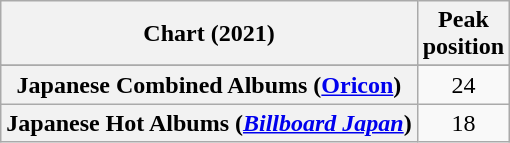<table class="wikitable sortable plainrowheaders" style="text-align:center">
<tr>
<th scope="col">Chart (2021)</th>
<th scope="col">Peak<br>position</th>
</tr>
<tr>
</tr>
<tr>
<th scope="row">Japanese Combined Albums (<a href='#'>Oricon</a>)</th>
<td>24</td>
</tr>
<tr>
<th scope="row">Japanese Hot Albums (<em><a href='#'>Billboard Japan</a></em>)</th>
<td>18</td>
</tr>
</table>
